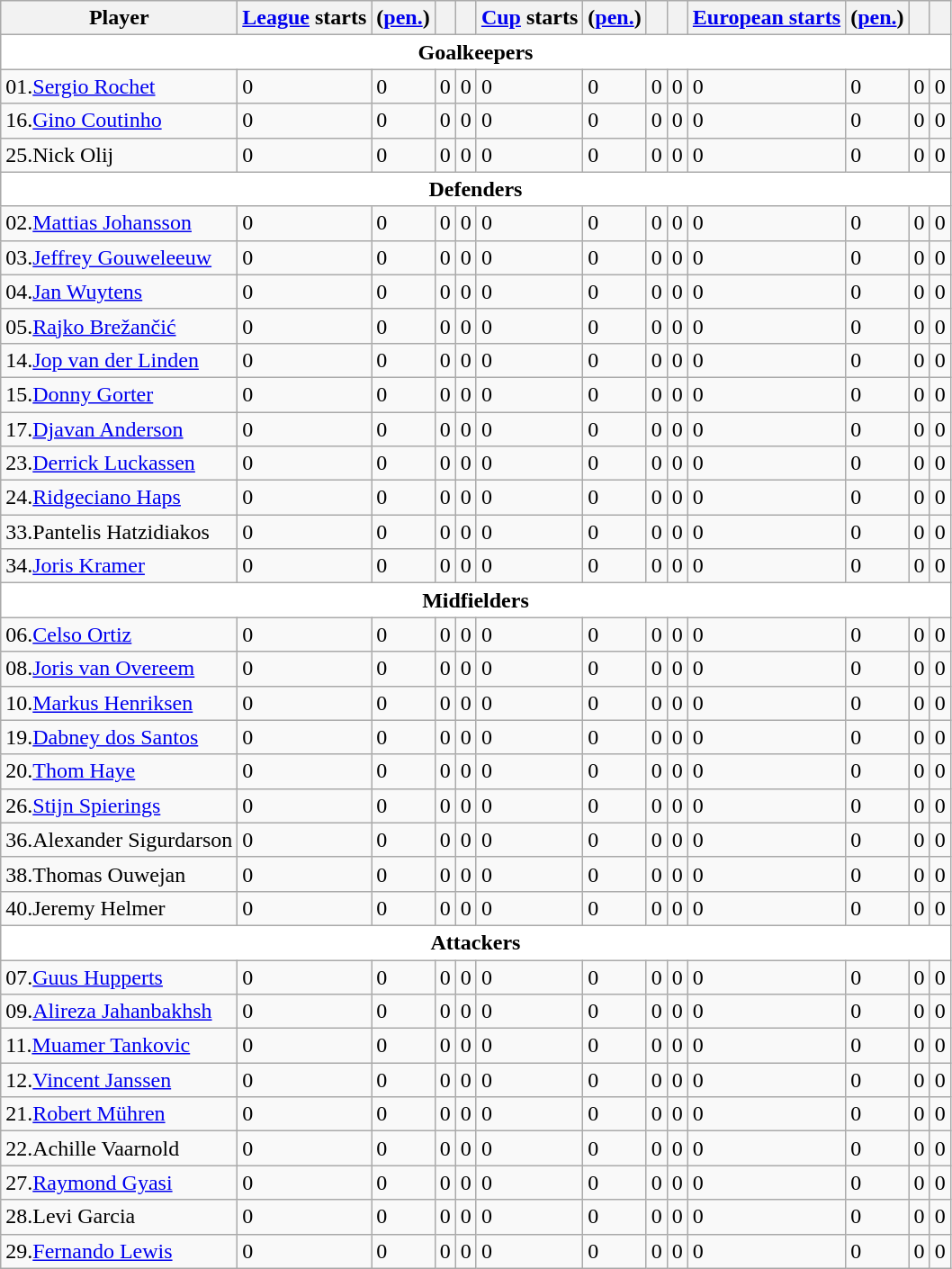<table class="wikitable sortable">
<tr>
<th>Player</th>
<th><a href='#'>League</a> starts</th>
<th>(<a href='#'>pen.</a>)</th>
<th></th>
<th></th>
<th><a href='#'>Cup</a> starts</th>
<th>(<a href='#'>pen.</a>)</th>
<th></th>
<th></th>
<th><a href='#'>European starts</a></th>
<th>(<a href='#'>pen.</a>)</th>
<th></th>
<th></th>
</tr>
<tr>
<th style="background:white" colspan="13">Goalkeepers</th>
</tr>
<tr>
<td>01.<a href='#'>Sergio Rochet</a></td>
<td>0</td>
<td>0</td>
<td>0</td>
<td>0</td>
<td>0</td>
<td>0</td>
<td>0</td>
<td>0</td>
<td>0</td>
<td>0</td>
<td>0</td>
<td>0</td>
</tr>
<tr>
<td>16.<a href='#'>Gino Coutinho</a></td>
<td>0</td>
<td>0</td>
<td>0</td>
<td>0</td>
<td>0</td>
<td>0</td>
<td>0</td>
<td>0</td>
<td>0</td>
<td>0</td>
<td>0</td>
<td>0</td>
</tr>
<tr>
<td>25.Nick Olij</td>
<td>0</td>
<td>0</td>
<td>0</td>
<td>0</td>
<td>0</td>
<td>0</td>
<td>0</td>
<td>0</td>
<td>0</td>
<td>0</td>
<td>0</td>
<td>0</td>
</tr>
<tr>
<th style="background:white" colspan="13">Defenders</th>
</tr>
<tr>
<td>02.<a href='#'>Mattias Johansson</a></td>
<td>0</td>
<td>0</td>
<td>0</td>
<td>0</td>
<td>0</td>
<td>0</td>
<td>0</td>
<td>0</td>
<td>0</td>
<td>0</td>
<td>0</td>
<td>0</td>
</tr>
<tr>
<td>03.<a href='#'>Jeffrey Gouweleeuw</a></td>
<td>0</td>
<td>0</td>
<td>0</td>
<td>0</td>
<td>0</td>
<td>0</td>
<td>0</td>
<td>0</td>
<td>0</td>
<td>0</td>
<td>0</td>
<td>0</td>
</tr>
<tr>
<td>04.<a href='#'>Jan Wuytens</a></td>
<td>0</td>
<td>0</td>
<td>0</td>
<td>0</td>
<td>0</td>
<td>0</td>
<td>0</td>
<td>0</td>
<td>0</td>
<td>0</td>
<td>0</td>
<td>0</td>
</tr>
<tr>
<td>05.<a href='#'>Rajko Brežančić</a></td>
<td>0</td>
<td>0</td>
<td>0</td>
<td>0</td>
<td>0</td>
<td>0</td>
<td>0</td>
<td>0</td>
<td>0</td>
<td>0</td>
<td>0</td>
<td>0</td>
</tr>
<tr>
<td>14.<a href='#'>Jop van der Linden</a></td>
<td>0</td>
<td>0</td>
<td>0</td>
<td>0</td>
<td>0</td>
<td>0</td>
<td>0</td>
<td>0</td>
<td>0</td>
<td>0</td>
<td>0</td>
<td>0</td>
</tr>
<tr>
<td>15.<a href='#'>Donny Gorter</a></td>
<td>0</td>
<td>0</td>
<td>0</td>
<td>0</td>
<td>0</td>
<td>0</td>
<td>0</td>
<td>0</td>
<td>0</td>
<td>0</td>
<td>0</td>
<td>0</td>
</tr>
<tr>
<td>17.<a href='#'>Djavan Anderson</a></td>
<td>0</td>
<td>0</td>
<td>0</td>
<td>0</td>
<td>0</td>
<td>0</td>
<td>0</td>
<td>0</td>
<td>0</td>
<td>0</td>
<td>0</td>
<td>0</td>
</tr>
<tr>
<td>23.<a href='#'>Derrick Luckassen</a></td>
<td>0</td>
<td>0</td>
<td>0</td>
<td>0</td>
<td>0</td>
<td>0</td>
<td>0</td>
<td>0</td>
<td>0</td>
<td>0</td>
<td>0</td>
<td>0</td>
</tr>
<tr>
<td>24.<a href='#'>Ridgeciano Haps</a></td>
<td>0</td>
<td>0</td>
<td>0</td>
<td>0</td>
<td>0</td>
<td>0</td>
<td>0</td>
<td>0</td>
<td>0</td>
<td>0</td>
<td>0</td>
<td>0</td>
</tr>
<tr>
<td>33.Pantelis Hatzidiakos</td>
<td>0</td>
<td>0</td>
<td>0</td>
<td>0</td>
<td>0</td>
<td>0</td>
<td>0</td>
<td>0</td>
<td>0</td>
<td>0</td>
<td>0</td>
<td>0</td>
</tr>
<tr>
<td>34.<a href='#'>Joris Kramer</a></td>
<td>0</td>
<td>0</td>
<td>0</td>
<td>0</td>
<td>0</td>
<td>0</td>
<td>0</td>
<td>0</td>
<td>0</td>
<td>0</td>
<td>0</td>
<td>0</td>
</tr>
<tr>
<th style="background:white" colspan="13">Midfielders</th>
</tr>
<tr>
<td>06.<a href='#'>Celso Ortiz</a></td>
<td>0</td>
<td>0</td>
<td>0</td>
<td>0</td>
<td>0</td>
<td>0</td>
<td>0</td>
<td>0</td>
<td>0</td>
<td>0</td>
<td>0</td>
<td>0</td>
</tr>
<tr>
<td>08.<a href='#'>Joris van Overeem</a></td>
<td>0</td>
<td>0</td>
<td>0</td>
<td>0</td>
<td>0</td>
<td>0</td>
<td>0</td>
<td>0</td>
<td>0</td>
<td>0</td>
<td>0</td>
<td>0</td>
</tr>
<tr>
<td>10.<a href='#'>Markus Henriksen</a></td>
<td>0</td>
<td>0</td>
<td>0</td>
<td>0</td>
<td>0</td>
<td>0</td>
<td>0</td>
<td>0</td>
<td>0</td>
<td>0</td>
<td>0</td>
<td>0</td>
</tr>
<tr>
<td>19.<a href='#'>Dabney dos Santos</a></td>
<td>0</td>
<td>0</td>
<td>0</td>
<td>0</td>
<td>0</td>
<td>0</td>
<td>0</td>
<td>0</td>
<td>0</td>
<td>0</td>
<td>0</td>
<td>0</td>
</tr>
<tr>
<td>20.<a href='#'>Thom Haye</a></td>
<td>0</td>
<td>0</td>
<td>0</td>
<td>0</td>
<td>0</td>
<td>0</td>
<td>0</td>
<td>0</td>
<td>0</td>
<td>0</td>
<td>0</td>
<td>0</td>
</tr>
<tr>
<td>26.<a href='#'>Stijn Spierings</a></td>
<td>0</td>
<td>0</td>
<td>0</td>
<td>0</td>
<td>0</td>
<td>0</td>
<td>0</td>
<td>0</td>
<td>0</td>
<td>0</td>
<td>0</td>
<td>0</td>
</tr>
<tr>
<td>36.Alexander Sigurdarson</td>
<td>0</td>
<td>0</td>
<td>0</td>
<td>0</td>
<td>0</td>
<td>0</td>
<td>0</td>
<td>0</td>
<td>0</td>
<td>0</td>
<td>0</td>
<td>0</td>
</tr>
<tr>
<td>38.Thomas Ouwejan</td>
<td>0</td>
<td>0</td>
<td>0</td>
<td>0</td>
<td>0</td>
<td>0</td>
<td>0</td>
<td>0</td>
<td>0</td>
<td>0</td>
<td>0</td>
<td>0</td>
</tr>
<tr>
<td>40.Jeremy Helmer</td>
<td>0</td>
<td>0</td>
<td>0</td>
<td>0</td>
<td>0</td>
<td>0</td>
<td>0</td>
<td>0</td>
<td>0</td>
<td>0</td>
<td>0</td>
<td>0</td>
</tr>
<tr>
<th style="background:white" colspan="13">Attackers</th>
</tr>
<tr>
<td>07.<a href='#'>Guus Hupperts</a></td>
<td>0</td>
<td>0</td>
<td>0</td>
<td>0</td>
<td>0</td>
<td>0</td>
<td>0</td>
<td>0</td>
<td>0</td>
<td>0</td>
<td>0</td>
<td>0</td>
</tr>
<tr>
<td>09.<a href='#'>Alireza Jahanbakhsh</a></td>
<td>0</td>
<td>0</td>
<td>0</td>
<td>0</td>
<td>0</td>
<td>0</td>
<td>0</td>
<td>0</td>
<td>0</td>
<td>0</td>
<td>0</td>
<td>0</td>
</tr>
<tr>
<td>11.<a href='#'>Muamer Tankovic</a></td>
<td>0</td>
<td>0</td>
<td>0</td>
<td>0</td>
<td>0</td>
<td>0</td>
<td>0</td>
<td>0</td>
<td>0</td>
<td>0</td>
<td>0</td>
<td>0</td>
</tr>
<tr>
<td>12.<a href='#'>Vincent Janssen</a></td>
<td>0</td>
<td>0</td>
<td>0</td>
<td>0</td>
<td>0</td>
<td>0</td>
<td>0</td>
<td>0</td>
<td>0</td>
<td>0</td>
<td>0</td>
<td>0</td>
</tr>
<tr>
<td>21.<a href='#'>Robert Mühren</a></td>
<td>0</td>
<td>0</td>
<td>0</td>
<td>0</td>
<td>0</td>
<td>0</td>
<td>0</td>
<td>0</td>
<td>0</td>
<td>0</td>
<td>0</td>
<td>0</td>
</tr>
<tr>
<td>22.Achille Vaarnold</td>
<td>0</td>
<td>0</td>
<td>0</td>
<td>0</td>
<td>0</td>
<td>0</td>
<td>0</td>
<td>0</td>
<td>0</td>
<td>0</td>
<td>0</td>
<td>0</td>
</tr>
<tr>
<td>27.<a href='#'>Raymond Gyasi</a></td>
<td>0</td>
<td>0</td>
<td>0</td>
<td>0</td>
<td>0</td>
<td>0</td>
<td>0</td>
<td>0</td>
<td>0</td>
<td>0</td>
<td>0</td>
<td>0</td>
</tr>
<tr>
<td>28.Levi Garcia</td>
<td>0</td>
<td>0</td>
<td>0</td>
<td>0</td>
<td>0</td>
<td>0</td>
<td>0</td>
<td>0</td>
<td>0</td>
<td>0</td>
<td>0</td>
<td>0</td>
</tr>
<tr>
<td>29.<a href='#'>Fernando Lewis</a></td>
<td>0</td>
<td>0</td>
<td>0</td>
<td>0</td>
<td>0</td>
<td>0</td>
<td>0</td>
<td>0</td>
<td>0</td>
<td>0</td>
<td>0</td>
<td>0</td>
</tr>
</table>
